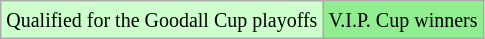<table class="wikitable">
<tr>
<td style="background:#ccffcc;"><small>Qualified for the Goodall Cup playoffs</small></td>
<td style="background:#90EE90;"><small>V.I.P. Cup winners</small></td>
</tr>
</table>
